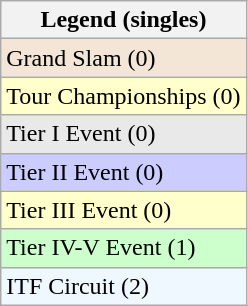<table class="wikitable sortable mw-collapsible mw-collapsed">
<tr>
<th>Legend (singles)</th>
</tr>
<tr bgcolor="#f3e6d7">
<td>Grand Slam (0)</td>
</tr>
<tr bgcolor="#FFFFCC">
<td>Tour Championships (0)</td>
</tr>
<tr bgcolor="#e9e9e9">
<td>Tier I Event (0)</td>
</tr>
<tr bgcolor="#CCCCFF">
<td>Tier II Event (0)</td>
</tr>
<tr bgcolor="#FFFFCC">
<td>Tier III Event (0)</td>
</tr>
<tr bgcolor="#CCFFCC">
<td>Tier IV-V Event (1)</td>
</tr>
<tr bgcolor="#f0f8ff">
<td>ITF Circuit (2)</td>
</tr>
</table>
